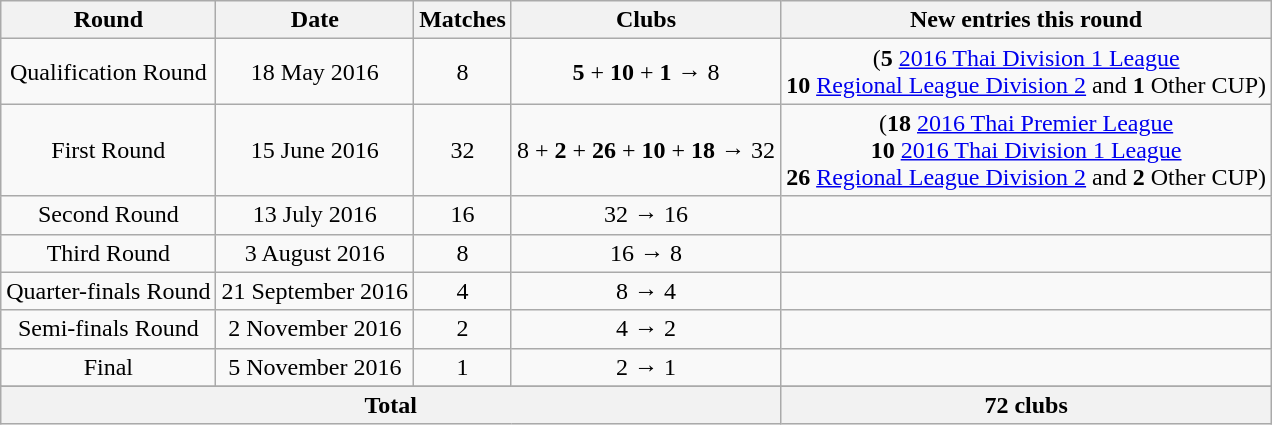<table class="wikitable">
<tr>
<th>Round</th>
<th>Date</th>
<th>Matches</th>
<th>Clubs</th>
<th>New entries this round</th>
</tr>
<tr align=center>
<td>Qualification Round</td>
<td>18 May 2016</td>
<td>8</td>
<td><strong>5</strong> + <strong>10</strong> + <strong>1</strong> → 8</td>
<td>(<strong>5</strong> <a href='#'>2016 Thai Division 1 League</a><br> <strong>10</strong> <a href='#'>Regional League Division 2</a> and <strong>1</strong> Other CUP)</td>
</tr>
<tr align=center>
<td>First Round</td>
<td>15 June 2016</td>
<td>32</td>
<td>8 + <strong>2</strong> + <strong>26</strong> + <strong>10</strong> + <strong>18</strong>  → 32</td>
<td>(<strong>18</strong> <a href='#'>2016 Thai Premier League</a><br> <strong>10</strong> <a href='#'>2016 Thai Division 1 League</a><br> <strong>26</strong> <a href='#'>Regional League Division 2</a> and <strong>2</strong> Other CUP)</td>
</tr>
<tr align=center>
<td>Second Round</td>
<td>13 July 2016</td>
<td>16</td>
<td>32 → 16</td>
<td></td>
</tr>
<tr align=center>
<td>Third Round</td>
<td>3 August 2016</td>
<td>8</td>
<td>16 → 8</td>
<td></td>
</tr>
<tr align=center>
<td>Quarter-finals Round</td>
<td>21 September 2016</td>
<td>4</td>
<td>8 → 4</td>
<td></td>
</tr>
<tr align=center>
<td>Semi-finals Round</td>
<td>2 November 2016</td>
<td>2</td>
<td>4 → 2</td>
<td></td>
</tr>
<tr align=center>
<td>Final</td>
<td>5 November 2016</td>
<td>1</td>
<td>2 → 1</td>
<td></td>
</tr>
<tr align=left|>
</tr>
<tr>
<th colspan=4>Total</th>
<th>72 clubs</th>
</tr>
</table>
